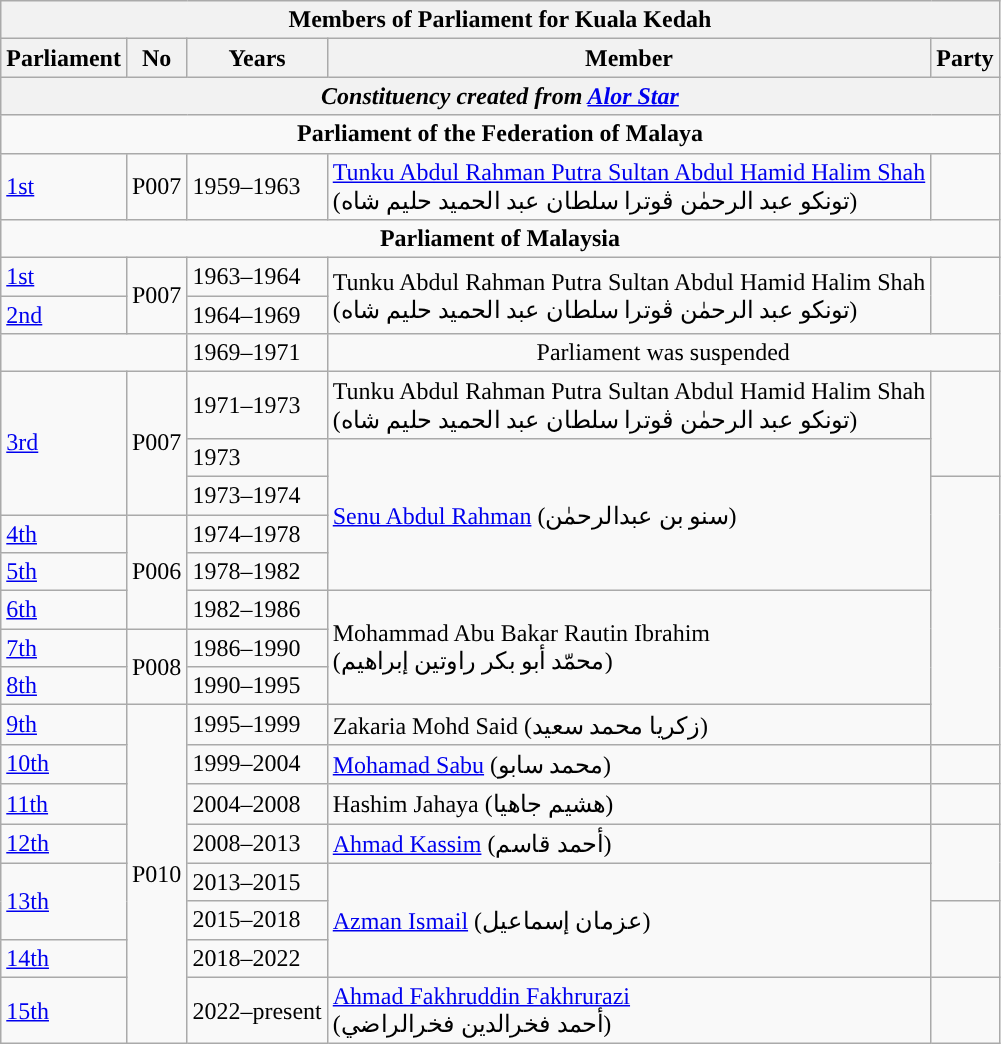<table class=wikitable>
<tr>
<th colspan="5">Members of Parliament for Kuala Kedah</th>
</tr>
<tr>
<th>Parliament</th>
<th>No</th>
<th>Years</th>
<th>Member</th>
<th>Party</th>
</tr>
<tr>
<th colspan="5" align="center"><em>Constituency created from <a href='#'>Alor Star</a></em></th>
</tr>
<tr>
<td colspan="5" align="center"><strong>Parliament of the Federation of Malaya</strong></td>
</tr>
<tr>
<td><a href='#'>1st</a></td>
<td>P007</td>
<td>1959–1963</td>
<td><a href='#'>Tunku Abdul Rahman Putra Sultan Abdul Hamid Halim Shah</a><br>(‏تونكو عبد الرحمٰن ڤوترا سلطان عبد الحميد حليم شاه)</td>
<td></td>
</tr>
<tr>
<td colspan="5" align="center"><strong>Parliament of Malaysia</strong></td>
</tr>
<tr>
<td><a href='#'>1st</a></td>
<td rowspan="2">P007</td>
<td>1963–1964</td>
<td rowspan=2>Tunku Abdul Rahman Putra Sultan Abdul Hamid Halim Shah <br>(‏تونكو عبد الرحمٰن ڤوترا سلطان عبد الحميد حليم شاه)</td>
<td rowspan="2"></td>
</tr>
<tr>
<td><a href='#'>2nd</a></td>
<td>1964–1969</td>
</tr>
<tr>
<td colspan="2"></td>
<td>1969–1971</td>
<td colspan=2 align=center>Parliament was suspended</td>
</tr>
<tr>
<td rowspan=3><a href='#'>3rd</a></td>
<td rowspan="3">P007</td>
<td>1971–1973</td>
<td>Tunku Abdul Rahman Putra Sultan Abdul Hamid Halim Shah <br>(‏تونكو عبد الرحمٰن ڤوترا سلطان عبد الحميد حليم شاه)</td>
<td rowspan="2"></td>
</tr>
<tr>
<td>1973</td>
<td rowspan=4><a href='#'>Senu Abdul Rahman</a> (سنو بن عبدالرحمٰن)</td>
</tr>
<tr>
<td>1973–1974</td>
<td rowspan=7></td>
</tr>
<tr>
<td><a href='#'>4th</a></td>
<td rowspan="3">P006</td>
<td>1974–1978</td>
</tr>
<tr>
<td><a href='#'>5th</a></td>
<td>1978–1982</td>
</tr>
<tr>
<td><a href='#'>6th</a></td>
<td>1982–1986</td>
<td rowspan=3>Mohammad Abu Bakar Rautin Ibrahim<br>(محمّد أبو بكر راوتين إبراهيم)</td>
</tr>
<tr>
<td><a href='#'>7th</a></td>
<td rowspan="2">P008</td>
<td>1986–1990</td>
</tr>
<tr>
<td><a href='#'>8th</a></td>
<td>1990–1995</td>
</tr>
<tr>
<td><a href='#'>9th</a></td>
<td rowspan=8>P010</td>
<td>1995–1999</td>
<td>Zakaria Mohd Said (زكريا محمد سعيد)</td>
</tr>
<tr>
<td><a href='#'>10th</a></td>
<td>1999–2004</td>
<td><a href='#'>Mohamad Sabu</a> (محمد سابو)</td>
<td></td>
</tr>
<tr>
<td><a href='#'>11th</a></td>
<td>2004–2008</td>
<td>Hashim Jahaya (هشيم جاهيا)</td>
<td></td>
</tr>
<tr>
<td><a href='#'>12th</a></td>
<td>2008–2013</td>
<td><a href='#'>Ahmad Kassim</a> (أحمد قاسم)</td>
<td rowspan="2"></td>
</tr>
<tr>
<td rowspan=2><a href='#'>13th</a></td>
<td>2013–2015</td>
<td rowspan=3><a href='#'>Azman Ismail</a> (عزمان إسماعيل)</td>
</tr>
<tr>
<td>2015–2018</td>
<td rowspan=2></td>
</tr>
<tr>
<td><a href='#'>14th</a></td>
<td>2018–2022</td>
</tr>
<tr>
<td><a href='#'>15th</a></td>
<td>2022–present</td>
<td><a href='#'>Ahmad Fakhruddin Fakhrurazi</a> <br>(أحمد فخرالدين فخرالراضي)</td>
<td></td>
</tr>
</table>
